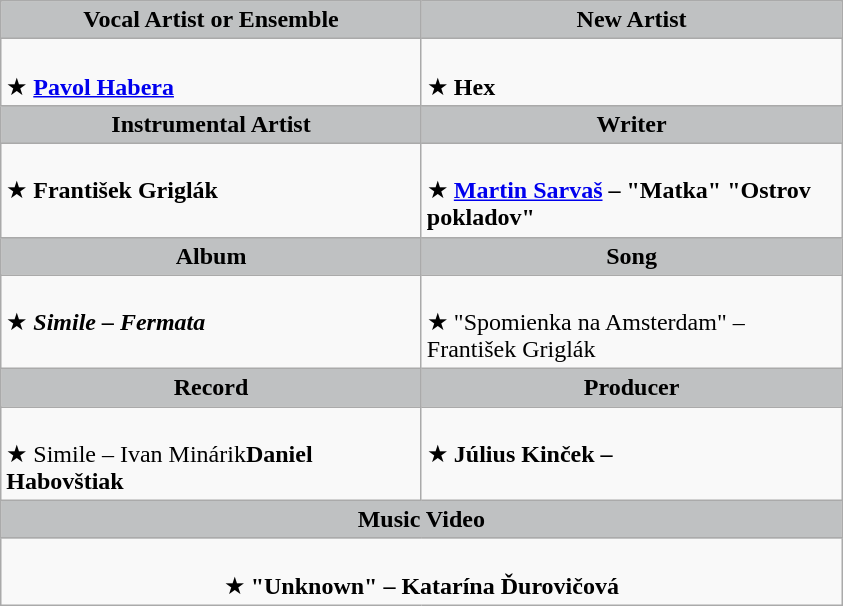<table class=wikitable>
<tr>
<th style=background:#BFC1C2 width=273>Vocal Artist or Ensemble</th>
<th style=background:#BFC1C2 width=273>New Artist</th>
</tr>
<tr>
<td scope=row valign=top><br>★ <strong><a href='#'>Pavol Habera</a></strong></td>
<td scope=row valign=top><br>★ <strong>Hex</strong></td>
</tr>
<tr>
<th style=background:#BFC1C2 width=273>Instrumental Artist</th>
<th style=background:#BFC1C2 width=273>Writer</th>
</tr>
<tr>
<td scope=row valign=top><br>★ <strong>František Griglák</strong></td>
<td scope=row valign=top><br>★ <strong><a href='#'>Martin Sarvaš</a> – "Matka" </strong><strong>"Ostrov pokladov" </strong></td>
</tr>
<tr>
<th style=background:#BFC1C2 width=273>Album</th>
<th style=background:#BFC1C2 width=273>Song</th>
</tr>
<tr>
<td scope=row valign=top><br>★ <strong><em>Simile<em> – Fermata<strong></td>
<td scope=row valign=top><br>★ </strong>"Spomienka na Amsterdam"  – František Griglák <strong></td>
</tr>
<tr>
<th style=background:#BFC1C2 width=273>Record</th>
<th style=background:#BFC1C2 width=273>Producer</th>
</tr>
<tr>
<td scope=row valign=top><br>★ </em></strong>Simile</em>  – Ivan Minárik</strong><strong>Daniel Habovštiak</strong></td>
<td scope=row valign=top><br>★ <strong>Július Kinček – </strong></td>
</tr>
<tr>
<th colspan=2 style=background:#BFC1C2 width=546>Music Video</th>
</tr>
<tr>
<td colspan=2 scope=row valign=top align=center><br>★ <strong>"Unknown" – Katarína Ďurovičová</strong></td>
</tr>
</table>
